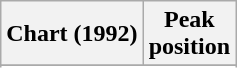<table class="wikitable sortable plainrowheaders" style="text-align:center">
<tr>
<th scope="col">Chart (1992)</th>
<th scope="col">Peak<br> position</th>
</tr>
<tr>
</tr>
<tr>
</tr>
</table>
